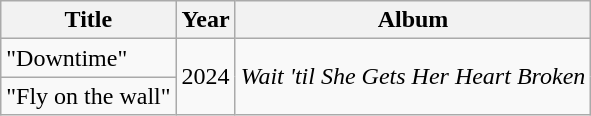<table class="wikitable">
<tr>
<th>Title</th>
<th>Year</th>
<th>Album</th>
</tr>
<tr>
<td>"Downtime"</td>
<td rowspan="2">2024</td>
<td rowspan="2"><em>Wait 'til She Gets Her Heart Broken</em></td>
</tr>
<tr>
<td>"Fly on the wall"</td>
</tr>
</table>
